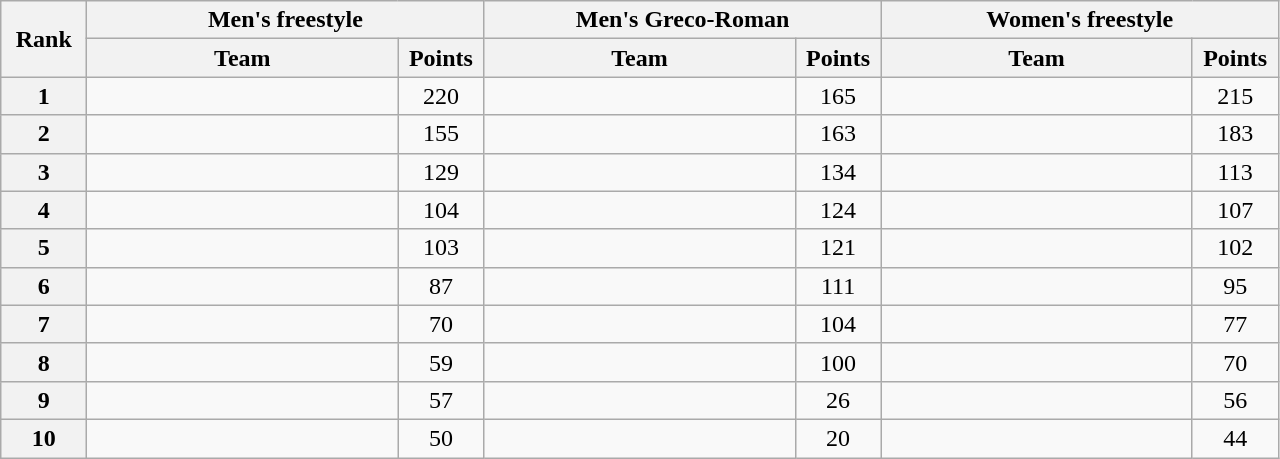<table class="wikitable" style="text-align:center;">
<tr>
<th width=50 rowspan="2">Rank</th>
<th colspan="2">Men's freestyle</th>
<th colspan="2">Men's Greco-Roman</th>
<th colspan="2">Women's freestyle</th>
</tr>
<tr>
<th width=200>Team</th>
<th width=50>Points</th>
<th width=200>Team</th>
<th width=50>Points</th>
<th width=200>Team</th>
<th width=50>Points</th>
</tr>
<tr>
<th>1</th>
<td align=left></td>
<td>220</td>
<td align=left></td>
<td>165</td>
<td align=left></td>
<td>215</td>
</tr>
<tr>
<th>2</th>
<td align=left></td>
<td>155</td>
<td align=left></td>
<td>163</td>
<td align=left></td>
<td>183</td>
</tr>
<tr>
<th>3</th>
<td align=left></td>
<td>129</td>
<td align=left></td>
<td>134</td>
<td align=left></td>
<td>113</td>
</tr>
<tr>
<th>4</th>
<td align=left></td>
<td>104</td>
<td align=left></td>
<td>124</td>
<td align=left></td>
<td>107</td>
</tr>
<tr>
<th>5</th>
<td align=left></td>
<td>103</td>
<td align=left></td>
<td>121</td>
<td align=left></td>
<td>102</td>
</tr>
<tr>
<th>6</th>
<td align=left></td>
<td>87</td>
<td align=left></td>
<td>111</td>
<td align=left></td>
<td>95</td>
</tr>
<tr>
<th>7</th>
<td align=left></td>
<td>70</td>
<td align=left></td>
<td>104</td>
<td align=left></td>
<td>77</td>
</tr>
<tr>
<th>8</th>
<td align=left></td>
<td>59</td>
<td align=left></td>
<td>100</td>
<td align=left></td>
<td>70</td>
</tr>
<tr>
<th>9</th>
<td align=left></td>
<td>57</td>
<td align=left></td>
<td>26</td>
<td align=left></td>
<td>56</td>
</tr>
<tr>
<th>10</th>
<td align=left></td>
<td>50</td>
<td align=left></td>
<td>20</td>
<td align=left></td>
<td>44</td>
</tr>
</table>
